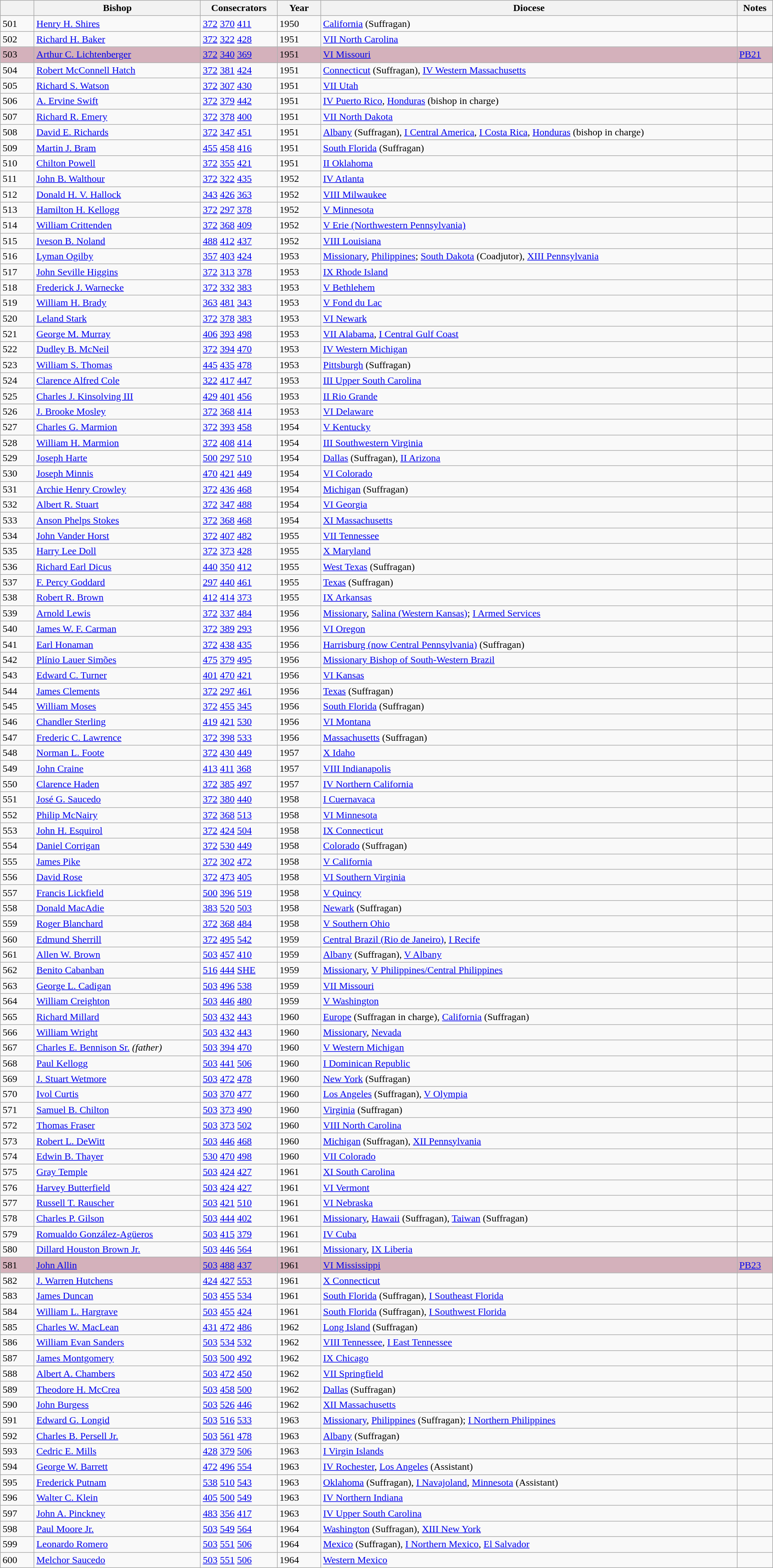<table class="wikitable" style="width:100%">
<tr>
<th scope="col" style="width:3em"></th>
<th scope="col">Bishop</th>
<th scope="col">Consecrators</th>
<th scope="col" style="width:4em">Year</th>
<th scope="col">Diocese</th>
<th scope="col">Notes</th>
</tr>
<tr>
<td>501</td>
<td><a href='#'>Henry H. Shires</a></td>
<td><a href='#'>372</a> <a href='#'>370</a> <a href='#'>411</a></td>
<td>1950</td>
<td><a href='#'>California</a> (Suffragan)</td>
<td></td>
</tr>
<tr>
<td>502</td>
<td><a href='#'>Richard H. Baker</a></td>
<td><a href='#'>372</a> <a href='#'>322</a> <a href='#'>428</a></td>
<td>1951</td>
<td><a href='#'>VII North Carolina</a></td>
<td></td>
</tr>
<tr bgcolor="#D4B1BB ">
<td>503</td>
<td><a href='#'>Arthur C. Lichtenberger</a></td>
<td><a href='#'>372</a> <a href='#'>340</a> <a href='#'>369</a></td>
<td>1951</td>
<td><a href='#'>VI Missouri</a></td>
<td><a href='#'>PB21</a></td>
</tr>
<tr>
<td>504</td>
<td><a href='#'>Robert McConnell Hatch</a></td>
<td><a href='#'>372</a> <a href='#'>381</a> <a href='#'>424</a></td>
<td>1951</td>
<td><a href='#'>Connecticut</a> (Suffragan), <a href='#'>IV Western Massachusetts</a></td>
<td></td>
</tr>
<tr>
<td>505</td>
<td><a href='#'>Richard S. Watson</a></td>
<td><a href='#'>372</a> <a href='#'>307</a> <a href='#'>430</a></td>
<td>1951</td>
<td><a href='#'>VII Utah</a></td>
<td></td>
</tr>
<tr>
<td>506</td>
<td><a href='#'>A. Ervine Swift</a></td>
<td><a href='#'>372</a> <a href='#'>379</a> <a href='#'>442</a></td>
<td>1951</td>
<td><a href='#'>IV Puerto Rico</a>, <a href='#'>Honduras</a> (bishop in charge)</td>
<td></td>
</tr>
<tr>
<td>507</td>
<td><a href='#'>Richard R. Emery</a></td>
<td><a href='#'>372</a> <a href='#'>378</a> <a href='#'>400</a></td>
<td>1951</td>
<td><a href='#'>VII North Dakota</a></td>
<td></td>
</tr>
<tr>
<td>508</td>
<td><a href='#'>David E. Richards</a></td>
<td><a href='#'>372</a> <a href='#'>347</a> <a href='#'>451</a></td>
<td>1951</td>
<td><a href='#'>Albany</a> (Suffragan), <a href='#'>I Central America</a>, <a href='#'>I Costa Rica</a>, <a href='#'>Honduras</a> (bishop in charge)</td>
<td></td>
</tr>
<tr>
<td>509</td>
<td><a href='#'>Martin J. Bram</a></td>
<td><a href='#'>455</a> <a href='#'>458</a> <a href='#'>416</a></td>
<td>1951</td>
<td><a href='#'>South Florida</a> (Suffragan)</td>
<td></td>
</tr>
<tr>
<td>510</td>
<td><a href='#'>Chilton Powell</a></td>
<td><a href='#'>372</a> <a href='#'>355</a> <a href='#'>421</a></td>
<td>1951</td>
<td><a href='#'>II Oklahoma</a></td>
<td></td>
</tr>
<tr>
<td>511</td>
<td><a href='#'>John B. Walthour</a></td>
<td><a href='#'>372</a> <a href='#'>322</a> <a href='#'>435</a></td>
<td>1952</td>
<td><a href='#'>IV Atlanta</a></td>
<td></td>
</tr>
<tr>
<td>512</td>
<td><a href='#'>Donald H. V. Hallock</a></td>
<td><a href='#'>343</a> <a href='#'>426</a> <a href='#'>363</a></td>
<td>1952</td>
<td><a href='#'>VIII Milwaukee</a></td>
<td></td>
</tr>
<tr>
<td>513</td>
<td><a href='#'>Hamilton H. Kellogg</a></td>
<td><a href='#'>372</a> <a href='#'>297</a> <a href='#'>378</a></td>
<td>1952</td>
<td><a href='#'>V Minnesota</a></td>
<td></td>
</tr>
<tr>
<td>514</td>
<td><a href='#'>William Crittenden</a></td>
<td><a href='#'>372</a> <a href='#'>368</a> <a href='#'>409</a></td>
<td>1952</td>
<td><a href='#'>V Erie (Northwestern Pennsylvania)</a></td>
<td></td>
</tr>
<tr>
<td>515</td>
<td><a href='#'>Iveson B. Noland</a></td>
<td><a href='#'>488</a> <a href='#'>412</a> <a href='#'>437</a></td>
<td>1952</td>
<td><a href='#'>VIII Louisiana</a></td>
<td></td>
</tr>
<tr>
<td>516</td>
<td><a href='#'>Lyman Ogilby</a></td>
<td><a href='#'>357</a> <a href='#'>403</a> <a href='#'>424</a></td>
<td>1953</td>
<td><a href='#'>Missionary</a>, <a href='#'>Philippines</a>; <a href='#'>South Dakota</a> (Coadjutor), <a href='#'>XIII Pennsylvania</a></td>
<td></td>
</tr>
<tr>
<td>517</td>
<td><a href='#'>John Seville Higgins</a></td>
<td><a href='#'>372</a> <a href='#'>313</a> <a href='#'>378</a></td>
<td>1953</td>
<td><a href='#'>IX Rhode Island</a></td>
<td></td>
</tr>
<tr>
<td>518</td>
<td><a href='#'>Frederick J. Warnecke</a></td>
<td><a href='#'>372</a> <a href='#'>332</a> <a href='#'>383</a></td>
<td>1953</td>
<td><a href='#'>V Bethlehem</a></td>
<td></td>
</tr>
<tr>
<td>519</td>
<td><a href='#'>William H. Brady</a></td>
<td><a href='#'>363</a> <a href='#'>481</a> <a href='#'>343</a></td>
<td>1953</td>
<td><a href='#'>V Fond du Lac</a></td>
<td></td>
</tr>
<tr>
<td>520</td>
<td><a href='#'>Leland Stark</a></td>
<td><a href='#'>372</a> <a href='#'>378</a> <a href='#'>383</a></td>
<td>1953</td>
<td><a href='#'>VI Newark</a></td>
<td></td>
</tr>
<tr>
<td>521</td>
<td><a href='#'>George M. Murray</a></td>
<td><a href='#'>406</a> <a href='#'>393</a> <a href='#'>498</a></td>
<td>1953</td>
<td><a href='#'>VII Alabama</a>, <a href='#'>I Central Gulf Coast</a></td>
<td></td>
</tr>
<tr>
<td>522</td>
<td><a href='#'>Dudley B. McNeil</a></td>
<td><a href='#'>372</a> <a href='#'>394</a> <a href='#'>470</a></td>
<td>1953</td>
<td><a href='#'>IV Western Michigan</a></td>
<td></td>
</tr>
<tr>
<td>523</td>
<td><a href='#'>William S. Thomas</a></td>
<td><a href='#'>445</a> <a href='#'>435</a> <a href='#'>478</a></td>
<td>1953</td>
<td><a href='#'>Pittsburgh</a> (Suffragan)</td>
<td></td>
</tr>
<tr>
<td>524</td>
<td><a href='#'>Clarence Alfred Cole</a></td>
<td><a href='#'>322</a> <a href='#'>417</a> <a href='#'>447</a></td>
<td>1953</td>
<td><a href='#'>III Upper South Carolina</a></td>
<td></td>
</tr>
<tr>
<td>525</td>
<td><a href='#'>Charles J. Kinsolving III</a></td>
<td><a href='#'>429</a> <a href='#'>401</a> <a href='#'>456</a></td>
<td>1953</td>
<td><a href='#'>II Rio Grande</a></td>
<td></td>
</tr>
<tr>
<td>526</td>
<td><a href='#'>J. Brooke Mosley</a></td>
<td><a href='#'>372</a> <a href='#'>368</a> <a href='#'>414</a></td>
<td>1953</td>
<td><a href='#'>VI Delaware</a></td>
<td></td>
</tr>
<tr>
<td>527</td>
<td><a href='#'>Charles G. Marmion</a></td>
<td><a href='#'>372</a> <a href='#'>393</a> <a href='#'>458</a></td>
<td>1954</td>
<td><a href='#'>V Kentucky</a></td>
<td></td>
</tr>
<tr>
<td>528</td>
<td><a href='#'>William H. Marmion</a></td>
<td><a href='#'>372</a> <a href='#'>408</a> <a href='#'>414</a></td>
<td>1954</td>
<td><a href='#'>III Southwestern Virginia</a></td>
<td></td>
</tr>
<tr>
<td>529</td>
<td><a href='#'>Joseph Harte</a></td>
<td><a href='#'>500</a> <a href='#'>297</a> <a href='#'>510</a></td>
<td>1954</td>
<td><a href='#'>Dallas</a> (Suffragan), <a href='#'>II Arizona</a></td>
<td></td>
</tr>
<tr>
<td>530</td>
<td><a href='#'>Joseph Minnis</a></td>
<td><a href='#'>470</a> <a href='#'>421</a> <a href='#'>449</a></td>
<td>1954</td>
<td><a href='#'>VI Colorado</a></td>
<td></td>
</tr>
<tr>
<td>531</td>
<td><a href='#'>Archie Henry Crowley</a></td>
<td><a href='#'>372</a> <a href='#'>436</a> <a href='#'>468</a></td>
<td>1954</td>
<td><a href='#'>Michigan</a> (Suffragan)</td>
<td></td>
</tr>
<tr>
<td>532</td>
<td><a href='#'>Albert R. Stuart</a></td>
<td><a href='#'>372</a> <a href='#'>347</a> <a href='#'>488</a></td>
<td>1954</td>
<td><a href='#'>VI Georgia</a></td>
<td></td>
</tr>
<tr>
<td>533</td>
<td><a href='#'>Anson Phelps Stokes</a></td>
<td><a href='#'>372</a> <a href='#'>368</a> <a href='#'>468</a></td>
<td>1954</td>
<td><a href='#'>XI Massachusetts</a></td>
<td></td>
</tr>
<tr>
<td>534</td>
<td><a href='#'>John Vander Horst</a></td>
<td><a href='#'>372</a> <a href='#'>407</a> <a href='#'>482</a></td>
<td>1955</td>
<td><a href='#'>VII Tennessee</a></td>
<td></td>
</tr>
<tr>
<td>535</td>
<td><a href='#'>Harry Lee Doll</a></td>
<td><a href='#'>372</a> <a href='#'>373</a> <a href='#'>428</a></td>
<td>1955</td>
<td><a href='#'>X Maryland</a></td>
<td></td>
</tr>
<tr>
<td>536</td>
<td><a href='#'>Richard Earl Dicus</a></td>
<td><a href='#'>440</a> <a href='#'>350</a> <a href='#'>412</a></td>
<td>1955</td>
<td><a href='#'>West Texas</a> (Suffragan)</td>
<td></td>
</tr>
<tr>
<td>537</td>
<td><a href='#'>F. Percy Goddard</a></td>
<td><a href='#'>297</a> <a href='#'>440</a> <a href='#'>461</a></td>
<td>1955</td>
<td><a href='#'>Texas</a> (Suffragan)</td>
<td></td>
</tr>
<tr>
<td>538</td>
<td><a href='#'>Robert R. Brown</a></td>
<td><a href='#'>412</a> <a href='#'>414</a> <a href='#'>373</a></td>
<td>1955</td>
<td><a href='#'>IX Arkansas</a></td>
<td></td>
</tr>
<tr>
<td>539</td>
<td><a href='#'>Arnold Lewis</a></td>
<td><a href='#'>372</a> <a href='#'>337</a> <a href='#'>484</a></td>
<td>1956</td>
<td><a href='#'>Missionary</a>, <a href='#'>Salina (Western Kansas)</a>; <a href='#'>I Armed Services</a></td>
<td></td>
</tr>
<tr>
<td>540</td>
<td><a href='#'>James W. F. Carman</a></td>
<td><a href='#'>372</a> <a href='#'>389</a> <a href='#'>293</a></td>
<td>1956</td>
<td><a href='#'>VI Oregon</a></td>
<td></td>
</tr>
<tr>
<td>541</td>
<td><a href='#'>Earl Honaman</a></td>
<td><a href='#'>372</a> <a href='#'>438</a> <a href='#'>435</a></td>
<td>1956</td>
<td><a href='#'>Harrisburg (now Central Pennsylvania)</a> (Suffragan)</td>
<td></td>
</tr>
<tr>
<td>542</td>
<td><a href='#'>Plínio Lauer Simões</a></td>
<td><a href='#'>475</a> <a href='#'>379</a> <a href='#'>495</a></td>
<td>1956</td>
<td><a href='#'>Missionary Bishop of South-Western Brazil</a></td>
<td></td>
</tr>
<tr>
<td>543</td>
<td><a href='#'>Edward C. Turner</a></td>
<td><a href='#'>401</a> <a href='#'>470</a> <a href='#'>421</a></td>
<td>1956</td>
<td><a href='#'>VI Kansas</a></td>
<td></td>
</tr>
<tr>
<td>544</td>
<td><a href='#'>James Clements</a></td>
<td><a href='#'>372</a> <a href='#'>297</a> <a href='#'>461</a></td>
<td>1956</td>
<td><a href='#'>Texas</a> (Suffragan)</td>
<td></td>
</tr>
<tr>
<td>545</td>
<td><a href='#'>William Moses</a></td>
<td><a href='#'>372</a> <a href='#'>455</a> <a href='#'>345</a></td>
<td>1956</td>
<td><a href='#'>South Florida</a> (Suffragan)</td>
<td></td>
</tr>
<tr>
<td>546</td>
<td><a href='#'>Chandler Sterling</a></td>
<td><a href='#'>419</a> <a href='#'>421</a> <a href='#'>530</a></td>
<td>1956</td>
<td><a href='#'>VI Montana</a></td>
<td></td>
</tr>
<tr>
<td>547</td>
<td><a href='#'>Frederic C. Lawrence</a></td>
<td><a href='#'>372</a> <a href='#'>398</a> <a href='#'>533</a></td>
<td>1956</td>
<td><a href='#'>Massachusetts</a> (Suffragan)</td>
<td></td>
</tr>
<tr>
<td>548</td>
<td><a href='#'>Norman L. Foote</a></td>
<td><a href='#'>372</a> <a href='#'>430</a> <a href='#'>449</a></td>
<td>1957</td>
<td><a href='#'>X Idaho</a></td>
<td></td>
</tr>
<tr>
<td>549</td>
<td><a href='#'>John Craine</a></td>
<td><a href='#'>413</a> <a href='#'>411</a> <a href='#'>368</a></td>
<td>1957</td>
<td><a href='#'>VIII Indianapolis</a></td>
<td></td>
</tr>
<tr>
<td>550</td>
<td><a href='#'>Clarence Haden</a></td>
<td><a href='#'>372</a> <a href='#'>385</a> <a href='#'>497</a></td>
<td>1957</td>
<td><a href='#'>IV Northern California</a></td>
<td></td>
</tr>
<tr>
<td>551</td>
<td><a href='#'>José G. Saucedo</a></td>
<td><a href='#'>372</a> <a href='#'>380</a> <a href='#'>440</a></td>
<td>1958</td>
<td><a href='#'>I Cuernavaca</a></td>
<td></td>
</tr>
<tr>
<td>552</td>
<td><a href='#'>Philip McNairy</a></td>
<td><a href='#'>372</a> <a href='#'>368</a> <a href='#'>513</a></td>
<td>1958</td>
<td><a href='#'>VI Minnesota</a></td>
<td></td>
</tr>
<tr>
<td>553</td>
<td><a href='#'>John H. Esquirol</a></td>
<td><a href='#'>372</a> <a href='#'>424</a> <a href='#'>504</a></td>
<td>1958</td>
<td><a href='#'>IX Connecticut</a></td>
<td></td>
</tr>
<tr>
<td>554</td>
<td><a href='#'>Daniel Corrigan</a></td>
<td><a href='#'>372</a> <a href='#'>530</a> <a href='#'>449</a></td>
<td>1958</td>
<td><a href='#'>Colorado</a> (Suffragan)</td>
<td></td>
</tr>
<tr>
<td>555</td>
<td><a href='#'>James Pike</a></td>
<td><a href='#'>372</a> <a href='#'>302</a> <a href='#'>472</a></td>
<td>1958</td>
<td><a href='#'>V California</a></td>
<td></td>
</tr>
<tr>
<td>556</td>
<td><a href='#'>David Rose</a></td>
<td><a href='#'>372</a> <a href='#'>473</a> <a href='#'>405</a></td>
<td>1958</td>
<td><a href='#'>VI Southern Virginia</a></td>
<td></td>
</tr>
<tr>
<td>557</td>
<td><a href='#'>Francis Lickfield</a></td>
<td><a href='#'>500</a> <a href='#'>396</a> <a href='#'>519</a></td>
<td>1958</td>
<td><a href='#'>V Quincy</a></td>
<td></td>
</tr>
<tr>
<td>558</td>
<td><a href='#'>Donald MacAdie</a></td>
<td><a href='#'>383</a> <a href='#'>520</a> <a href='#'>503</a></td>
<td>1958</td>
<td><a href='#'>Newark</a> (Suffragan)</td>
<td></td>
</tr>
<tr>
<td>559</td>
<td><a href='#'>Roger Blanchard</a></td>
<td><a href='#'>372</a> <a href='#'>368</a> <a href='#'>484</a></td>
<td>1958</td>
<td><a href='#'>V Southern Ohio</a></td>
<td></td>
</tr>
<tr>
<td>560</td>
<td><a href='#'>Edmund Sherrill</a></td>
<td><a href='#'>372</a> <a href='#'>495</a> <a href='#'>542</a></td>
<td>1959</td>
<td><a href='#'>Central Brazil (Rio de Janeiro)</a>, <a href='#'>I Recife</a></td>
<td></td>
</tr>
<tr>
<td>561</td>
<td><a href='#'>Allen W. Brown</a></td>
<td><a href='#'>503</a> <a href='#'>457</a> <a href='#'>410</a></td>
<td>1959</td>
<td><a href='#'>Albany</a>  (Suffragan), <a href='#'>V Albany</a></td>
<td></td>
</tr>
<tr>
<td>562</td>
<td><a href='#'>Benito Cabanban</a></td>
<td><a href='#'>516</a> <a href='#'>444</a> <a href='#'>SHE</a></td>
<td>1959</td>
<td><a href='#'>Missionary</a>, <a href='#'>V Philippines/Central Philippines</a></td>
<td></td>
</tr>
<tr>
<td>563</td>
<td><a href='#'>George L. Cadigan</a></td>
<td><a href='#'>503</a> <a href='#'>496</a> <a href='#'>538</a></td>
<td>1959</td>
<td><a href='#'>VII Missouri</a></td>
<td></td>
</tr>
<tr>
<td>564</td>
<td><a href='#'>William Creighton</a></td>
<td><a href='#'>503</a> <a href='#'>446</a> <a href='#'>480</a></td>
<td>1959</td>
<td><a href='#'>V Washington</a></td>
<td></td>
</tr>
<tr>
<td>565</td>
<td><a href='#'>Richard Millard</a></td>
<td><a href='#'>503</a> <a href='#'>432</a> <a href='#'>443</a></td>
<td>1960</td>
<td><a href='#'>Europe</a> (Suffragan in charge), <a href='#'>California</a> (Suffragan)</td>
<td></td>
</tr>
<tr>
<td>566</td>
<td><a href='#'>William Wright</a></td>
<td><a href='#'>503</a> <a href='#'>432</a> <a href='#'>443</a></td>
<td>1960</td>
<td><a href='#'>Missionary</a>, <a href='#'>Nevada</a></td>
<td></td>
</tr>
<tr>
<td>567</td>
<td><a href='#'>Charles E. Bennison Sr.</a> <em>(father)</em></td>
<td><a href='#'>503</a> <a href='#'>394</a> <a href='#'>470</a></td>
<td>1960</td>
<td><a href='#'>V Western Michigan</a></td>
<td></td>
</tr>
<tr>
<td>568</td>
<td><a href='#'>Paul Kellogg</a></td>
<td><a href='#'>503</a> <a href='#'>441</a> <a href='#'>506</a></td>
<td>1960</td>
<td><a href='#'>I Dominican Republic</a></td>
<td></td>
</tr>
<tr>
<td>569</td>
<td><a href='#'>J. Stuart Wetmore</a></td>
<td><a href='#'>503</a> <a href='#'>472</a> <a href='#'>478</a></td>
<td>1960</td>
<td><a href='#'>New York</a> (Suffragan)</td>
<td></td>
</tr>
<tr>
<td>570</td>
<td><a href='#'>Ivol Curtis</a></td>
<td><a href='#'>503</a> <a href='#'>370</a> <a href='#'>477</a></td>
<td>1960</td>
<td><a href='#'>Los Angeles</a> (Suffragan), <a href='#'>V Olympia</a></td>
<td></td>
</tr>
<tr>
<td>571</td>
<td><a href='#'>Samuel B. Chilton</a></td>
<td><a href='#'>503</a> <a href='#'>373</a> <a href='#'>490</a></td>
<td>1960</td>
<td><a href='#'>Virginia</a> (Suffragan)</td>
<td></td>
</tr>
<tr>
<td>572</td>
<td><a href='#'>Thomas Fraser</a></td>
<td><a href='#'>503</a> <a href='#'>373</a> <a href='#'>502</a></td>
<td>1960</td>
<td><a href='#'>VIII North Carolina</a></td>
<td></td>
</tr>
<tr>
<td>573</td>
<td><a href='#'>Robert L. DeWitt</a></td>
<td><a href='#'>503</a> <a href='#'>446</a> <a href='#'>468</a></td>
<td>1960</td>
<td><a href='#'>Michigan</a> (Suffragan), <a href='#'>XII Pennsylvania</a></td>
<td></td>
</tr>
<tr>
<td>574</td>
<td><a href='#'>Edwin B. Thayer</a></td>
<td><a href='#'>530</a> <a href='#'>470</a> <a href='#'>498</a></td>
<td>1960</td>
<td><a href='#'>VII Colorado</a></td>
<td></td>
</tr>
<tr>
<td>575</td>
<td><a href='#'>Gray Temple</a></td>
<td><a href='#'>503</a> <a href='#'>424</a> <a href='#'>427</a></td>
<td>1961</td>
<td><a href='#'>XI South Carolina</a></td>
<td></td>
</tr>
<tr>
<td>576</td>
<td><a href='#'>Harvey Butterfield</a></td>
<td><a href='#'>503</a> <a href='#'>424</a> <a href='#'>427</a></td>
<td>1961</td>
<td><a href='#'>VI Vermont</a></td>
<td></td>
</tr>
<tr>
<td>577</td>
<td><a href='#'>Russell T. Rauscher</a></td>
<td><a href='#'>503</a> <a href='#'>421</a> <a href='#'>510</a></td>
<td>1961</td>
<td><a href='#'>VI Nebraska</a></td>
<td></td>
</tr>
<tr>
<td>578</td>
<td><a href='#'>Charles P. Gilson</a></td>
<td><a href='#'>503</a> <a href='#'>444</a> <a href='#'>402</a></td>
<td>1961</td>
<td><a href='#'>Missionary</a>, <a href='#'>Hawaii</a> (Suffragan), <a href='#'>Taiwan</a> (Suffragan)</td>
<td></td>
</tr>
<tr>
<td>579</td>
<td><a href='#'>Romualdo González-Agüeros</a></td>
<td><a href='#'>503</a> <a href='#'>415</a> <a href='#'>379</a></td>
<td>1961</td>
<td><a href='#'>IV Cuba</a></td>
<td></td>
</tr>
<tr>
<td>580</td>
<td><a href='#'>Dillard Houston Brown Jr.</a></td>
<td><a href='#'>503</a> <a href='#'>446</a> <a href='#'>564</a></td>
<td>1961</td>
<td><a href='#'>Missionary</a>, <a href='#'>IX Liberia</a></td>
<td></td>
</tr>
<tr bgcolor="#D4B1BB ">
<td>581</td>
<td><a href='#'>John Allin</a></td>
<td><a href='#'>503</a> <a href='#'>488</a> <a href='#'>437</a></td>
<td>1961</td>
<td><a href='#'>VI Mississippi</a></td>
<td><a href='#'>PB23</a></td>
</tr>
<tr>
<td>582</td>
<td><a href='#'>J. Warren Hutchens</a></td>
<td><a href='#'>424</a> <a href='#'>427</a> <a href='#'>553</a></td>
<td>1961</td>
<td><a href='#'>X Connecticut</a></td>
<td></td>
</tr>
<tr>
<td>583</td>
<td><a href='#'>James Duncan</a></td>
<td><a href='#'>503</a> <a href='#'>455</a> <a href='#'>534</a></td>
<td>1961</td>
<td><a href='#'>South Florida</a> (Suffragan), <a href='#'>I Southeast Florida</a></td>
<td></td>
</tr>
<tr>
<td>584</td>
<td><a href='#'>William L. Hargrave</a></td>
<td><a href='#'>503</a> <a href='#'>455</a> <a href='#'>424</a></td>
<td>1961</td>
<td><a href='#'>South Florida</a> (Suffragan), <a href='#'>I Southwest Florida</a></td>
<td></td>
</tr>
<tr>
<td>585</td>
<td><a href='#'>Charles W. MacLean</a></td>
<td><a href='#'>431</a> <a href='#'>472</a> <a href='#'>486</a></td>
<td>1962</td>
<td><a href='#'>Long Island</a> (Suffragan)</td>
<td></td>
</tr>
<tr>
<td>586</td>
<td><a href='#'>William Evan Sanders</a></td>
<td><a href='#'>503</a> <a href='#'>534</a> <a href='#'>532</a></td>
<td>1962</td>
<td><a href='#'>VIII Tennessee</a>, <a href='#'>I East Tennessee</a></td>
<td></td>
</tr>
<tr>
<td>587</td>
<td><a href='#'>James Montgomery</a></td>
<td><a href='#'>503</a> <a href='#'>500</a> <a href='#'>492</a></td>
<td>1962</td>
<td><a href='#'>IX Chicago</a></td>
<td></td>
</tr>
<tr>
<td>588</td>
<td><a href='#'>Albert A. Chambers</a></td>
<td><a href='#'>503</a> <a href='#'>472</a> <a href='#'>450</a></td>
<td>1962</td>
<td><a href='#'>VII Springfield</a></td>
<td></td>
</tr>
<tr>
<td>589</td>
<td><a href='#'>Theodore H. McCrea</a></td>
<td><a href='#'>503</a> <a href='#'>458</a> <a href='#'>500</a></td>
<td>1962</td>
<td><a href='#'>Dallas</a> (Suffragan)</td>
<td></td>
</tr>
<tr>
<td>590</td>
<td><a href='#'>John Burgess</a></td>
<td><a href='#'>503</a> <a href='#'>526</a> <a href='#'>446</a></td>
<td>1962</td>
<td><a href='#'>XII Massachusetts</a></td>
<td></td>
</tr>
<tr>
<td>591</td>
<td><a href='#'>Edward G. Longid</a></td>
<td><a href='#'>503</a> <a href='#'>516</a> <a href='#'>533</a></td>
<td>1963</td>
<td><a href='#'>Missionary</a>, <a href='#'>Philippines</a> (Suffragan); <a href='#'>I Northern Philippines</a></td>
<td></td>
</tr>
<tr>
<td>592</td>
<td><a href='#'>Charles B. Persell Jr.</a></td>
<td><a href='#'>503</a> <a href='#'>561</a> <a href='#'>478</a></td>
<td>1963</td>
<td><a href='#'>Albany</a> (Suffragan)</td>
<td></td>
</tr>
<tr>
<td>593</td>
<td><a href='#'>Cedric E. Mills</a></td>
<td><a href='#'>428</a> <a href='#'>379</a> <a href='#'>506</a></td>
<td>1963</td>
<td><a href='#'>I Virgin Islands</a></td>
<td></td>
</tr>
<tr>
<td>594</td>
<td><a href='#'>George W. Barrett</a></td>
<td><a href='#'>472</a> <a href='#'>496</a> <a href='#'>554</a></td>
<td>1963</td>
<td><a href='#'>IV Rochester</a>, <a href='#'>Los Angeles</a> (Assistant)</td>
<td></td>
</tr>
<tr>
<td>595</td>
<td><a href='#'>Frederick Putnam</a></td>
<td><a href='#'>538</a> <a href='#'>510</a> <a href='#'>543</a></td>
<td>1963</td>
<td><a href='#'>Oklahoma</a> (Suffragan), <a href='#'>I Navajoland</a>, <a href='#'>Minnesota</a> (Assistant)</td>
<td></td>
</tr>
<tr>
<td>596</td>
<td><a href='#'>Walter C. Klein</a></td>
<td><a href='#'>405</a> <a href='#'>500</a> <a href='#'>549</a></td>
<td>1963</td>
<td><a href='#'>IV Northern Indiana</a></td>
<td></td>
</tr>
<tr>
<td>597</td>
<td><a href='#'>John A. Pinckney</a></td>
<td><a href='#'>483</a> <a href='#'>356</a> <a href='#'>417</a></td>
<td>1963</td>
<td><a href='#'>IV Upper South Carolina</a></td>
<td></td>
</tr>
<tr>
<td>598</td>
<td><a href='#'>Paul Moore Jr.</a></td>
<td><a href='#'>503</a> <a href='#'>549</a> <a href='#'>564</a></td>
<td>1964</td>
<td><a href='#'>Washington</a> (Suffragan), <a href='#'>XIII New York</a></td>
<td></td>
</tr>
<tr>
<td>599</td>
<td><a href='#'>Leonardo Romero</a></td>
<td><a href='#'>503</a> <a href='#'>551</a> <a href='#'>506</a></td>
<td>1964</td>
<td><a href='#'>Mexico</a> (Suffragan), <a href='#'>I Northern Mexico</a>, <a href='#'>El Salvador</a></td>
<td></td>
</tr>
<tr>
<td>600</td>
<td><a href='#'>Melchor Saucedo</a></td>
<td><a href='#'>503</a> <a href='#'>551</a> <a href='#'>506</a></td>
<td>1964</td>
<td><a href='#'>Western Mexico</a></td>
<td></td>
</tr>
</table>
